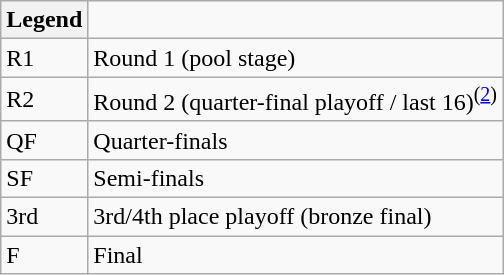<table class="wikitable">
<tr>
<th>Legend</th>
</tr>
<tr>
<td>R1</td>
<td>Round 1 (pool stage)</td>
</tr>
<tr>
<td>R2</td>
<td>Round 2 (quarter-final playoff / last 16)<sup>(<a href='#'>2</a>)</sup></td>
</tr>
<tr>
<td>QF</td>
<td>Quarter-finals</td>
</tr>
<tr>
<td>SF</td>
<td>Semi-finals</td>
</tr>
<tr>
<td>3rd</td>
<td>3rd/4th place playoff (bronze final)</td>
</tr>
<tr>
<td>F</td>
<td>Final</td>
</tr>
</table>
